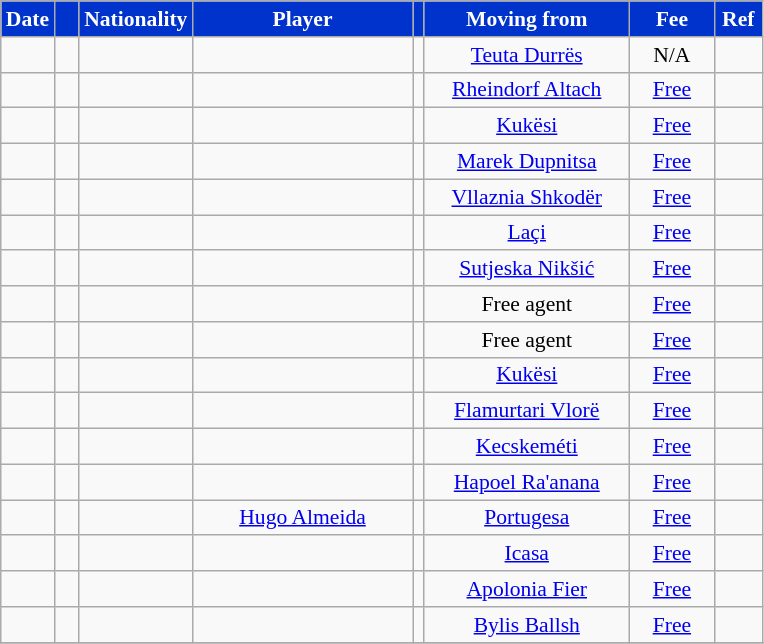<table class="wikitable"  style="text-align:center; font-size:90%; ">
<tr>
<th style="background:#03c; color:white; width:15px;">Date</th>
<th style="background:#03c; color:white; width:10px;"></th>
<th style="background:#03c; color:white; width:10px;">Nationality</th>
<th style="background:#03c; color:white; width:140px;">Player</th>
<th style="background:#03c; color:white; width:1px;"></th>
<th style="background:#03c; color:white; width:130px;">Moving from</th>
<th style="background:#03c; color:white; width:50px;">Fee</th>
<th style="background:#03c; color:white; width:25px;">Ref</th>
</tr>
<tr>
<td></td>
<td align=center></td>
<td align=center></td>
<td></td>
<td></td>
<td><a href='#'>Teuta Durrës</a></td>
<td align=center>N/A</td>
<td align=center></td>
</tr>
<tr>
<td></td>
<td align=center></td>
<td align=center></td>
<td></td>
<td></td>
<td><a href='#'>Rheindorf Altach</a></td>
<td align=center><a href='#'>Free</a></td>
<td align=center></td>
</tr>
<tr>
<td></td>
<td align=center></td>
<td align=center></td>
<td></td>
<td></td>
<td><a href='#'>Kukësi</a></td>
<td align=center><a href='#'>Free</a></td>
<td align=center></td>
</tr>
<tr>
<td></td>
<td align=center></td>
<td align=center></td>
<td></td>
<td></td>
<td><a href='#'>Marek Dupnitsa</a></td>
<td align=center><a href='#'>Free</a></td>
<td align=center></td>
</tr>
<tr>
<td></td>
<td align=center></td>
<td align=center></td>
<td></td>
<td></td>
<td><a href='#'>Vllaznia Shkodër</a></td>
<td align=center><a href='#'>Free</a></td>
<td align=center></td>
</tr>
<tr>
<td></td>
<td align=center></td>
<td align=center></td>
<td></td>
<td></td>
<td><a href='#'>Laçi</a></td>
<td align=center><a href='#'>Free</a></td>
<td align=center></td>
</tr>
<tr>
<td></td>
<td align=center></td>
<td align=center></td>
<td></td>
<td></td>
<td><a href='#'>Sutjeska Nikšić</a></td>
<td align=center><a href='#'>Free</a></td>
<td align=center></td>
</tr>
<tr>
<td></td>
<td align=center></td>
<td align=center></td>
<td></td>
<td></td>
<td>Free agent</td>
<td align=center><a href='#'>Free</a></td>
<td align=center></td>
</tr>
<tr>
<td></td>
<td align=center></td>
<td align=center></td>
<td></td>
<td></td>
<td>Free agent</td>
<td align=center><a href='#'>Free</a></td>
<td align=center></td>
</tr>
<tr>
<td></td>
<td align=center></td>
<td align=center></td>
<td></td>
<td></td>
<td><a href='#'>Kukësi</a></td>
<td align=center><a href='#'>Free</a></td>
<td align=center></td>
</tr>
<tr>
<td></td>
<td align=center></td>
<td align=center></td>
<td></td>
<td></td>
<td><a href='#'>Flamurtari Vlorë</a></td>
<td align=center><a href='#'>Free</a></td>
<td align=center></td>
</tr>
<tr>
<td></td>
<td align=center></td>
<td align=center></td>
<td></td>
<td></td>
<td><a href='#'>Kecskeméti</a></td>
<td align=center><a href='#'>Free</a></td>
<td align=center></td>
</tr>
<tr>
<td></td>
<td align=center></td>
<td align=center></td>
<td></td>
<td></td>
<td><a href='#'>Hapoel Ra'anana</a></td>
<td align=center><a href='#'>Free</a></td>
<td align=center></td>
</tr>
<tr>
<td></td>
<td align=center></td>
<td></td>
<td><a href='#'>Hugo Almeida</a></td>
<td></td>
<td><a href='#'>Portugesa</a></td>
<td align=center><a href='#'>Free</a></td>
<td align=center></td>
</tr>
<tr>
<td></td>
<td align=center></td>
<td></td>
<td></td>
<td></td>
<td><a href='#'>Icasa</a></td>
<td align=center><a href='#'>Free</a></td>
<td align=center></td>
</tr>
<tr>
<td></td>
<td align=center></td>
<td></td>
<td></td>
<td></td>
<td><a href='#'>Apolonia Fier</a></td>
<td align=center><a href='#'>Free</a></td>
<td align=center></td>
</tr>
<tr>
<td></td>
<td align=center></td>
<td></td>
<td></td>
<td></td>
<td><a href='#'>Bylis Ballsh</a></td>
<td align=center><a href='#'>Free</a></td>
<td align=center></td>
</tr>
<tr>
</tr>
</table>
